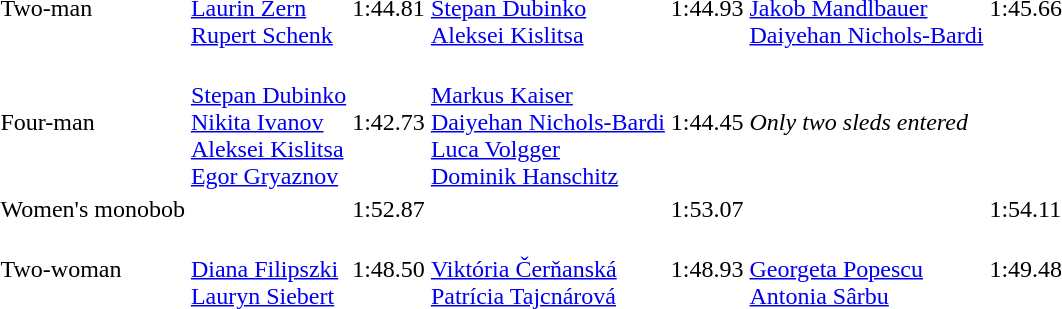<table>
<tr>
<td>Two-man</td>
<td><br><a href='#'>Laurin Zern</a><br><a href='#'>Rupert Schenk</a></td>
<td>1:44.81</td>
<td><br><a href='#'>Stepan Dubinko</a><br><a href='#'>Aleksei Kislitsa</a></td>
<td>1:44.93</td>
<td><br><a href='#'>Jakob Mandlbauer</a><br><a href='#'>Daiyehan Nichols-Bardi</a></td>
<td>1:45.66</td>
</tr>
<tr>
<td>Four-man</td>
<td><br><a href='#'>Stepan Dubinko</a><br><a href='#'>Nikita Ivanov</a><br><a href='#'>Aleksei Kislitsa</a><br><a href='#'>Egor Gryaznov</a></td>
<td>1:42.73</td>
<td><br><a href='#'>Markus Kaiser</a><br><a href='#'>Daiyehan Nichols-Bardi</a><br><a href='#'>Luca Volgger</a><br><a href='#'>Dominik Hanschitz</a></td>
<td>1:44.45</td>
<td colspan=2><em>Only two sleds entered</em></td>
</tr>
<tr>
<td>Women's monobob</td>
<td></td>
<td>1:52.87</td>
<td></td>
<td>1:53.07</td>
<td></td>
<td>1:54.11</td>
</tr>
<tr>
<td>Two-woman</td>
<td><br><a href='#'>Diana Filipszki</a><br><a href='#'>Lauryn Siebert</a></td>
<td>1:48.50</td>
<td><br><a href='#'>Viktória Čerňanská</a><br><a href='#'>Patrícia Tajcnárová</a></td>
<td>1:48.93</td>
<td><br><a href='#'>Georgeta Popescu</a><br><a href='#'>Antonia Sârbu</a></td>
<td>1:49.48</td>
</tr>
</table>
